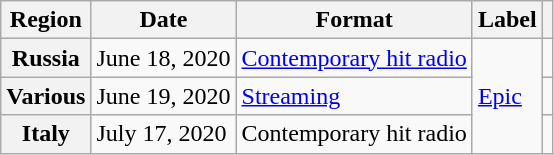<table class="wikitable plainrowheaders">
<tr>
<th scope="col">Region</th>
<th scope="col">Date</th>
<th scope="col">Format</th>
<th scope="col">Label</th>
<th scope="col"></th>
</tr>
<tr>
<th scope="row">Russia</th>
<td>June 18, 2020</td>
<td><a href='#'>Contemporary hit radio</a></td>
<td rowspan="3"><a href='#'>Epic</a></td>
<td></td>
</tr>
<tr>
<th scope="row">Various</th>
<td>June 19, 2020</td>
<td><a href='#'>Streaming</a></td>
<td></td>
</tr>
<tr>
<th scope="row">Italy</th>
<td>July 17, 2020</td>
<td>Contemporary hit radio</td>
<td></td>
</tr>
</table>
